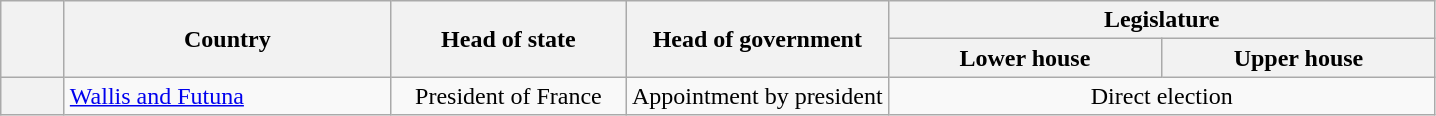<table class="wikitable" style="text-align:center">
<tr>
<th width=35 rowspan=2></th>
<th width=210 rowspan=2>Country</th>
<th width=150 rowspan=2>Head of state</th>
<th rowspan="2">Head of government</th>
<th colspan=2>Legislature</th>
</tr>
<tr>
<th width=175>Lower house</th>
<th width=175>Upper house</th>
</tr>
<tr>
<th></th>
<td style="text-align:left"><a href='#'>Wallis and Futuna</a></td>
<td>President of France</td>
<td>Appointment by president</td>
<td colspan=2>Direct election</td>
</tr>
</table>
